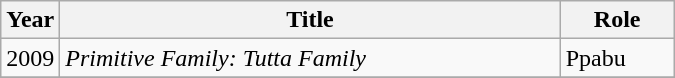<table class = "wikitable" style="width:450px">
<tr>
<th width=10>Year</th>
<th>Title</th>
<th>Role</th>
</tr>
<tr>
<td>2009</td>
<td><em>Primitive Family: Tutta Family</em></td>
<td>Ppabu</td>
</tr>
<tr>
</tr>
</table>
